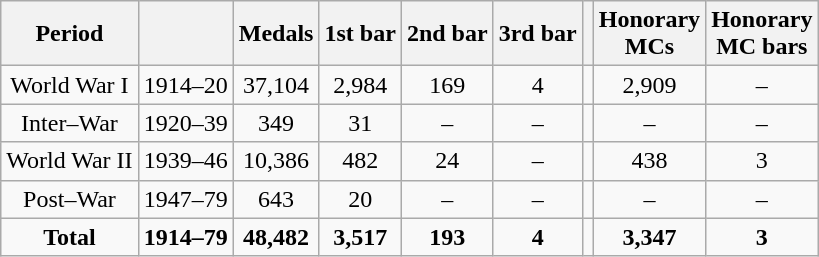<table class="wikitable">
<tr>
<th>Period</th>
<th></th>
<th align=center>Medals</th>
<th>1st bar</th>
<th>2nd bar</th>
<th>3rd bar</th>
<th></th>
<th>Honorary<br>MCs</th>
<th>Honorary<br>MC bars</th>
</tr>
<tr>
<td align=center>World War I</td>
<td align=center>1914–20</td>
<td align=center>37,104</td>
<td align=center>2,984</td>
<td align=center>169</td>
<td align=center>4</td>
<td></td>
<td align=center>2,909</td>
<td align=center>–</td>
</tr>
<tr>
<td align=center>Inter–War</td>
<td align=center>1920–39</td>
<td align=center>349</td>
<td align=center>31</td>
<td align=center>–</td>
<td align=center>–</td>
<td></td>
<td align=center>–</td>
<td align=center>–</td>
</tr>
<tr>
<td align=center>World War II</td>
<td align=center>1939–46</td>
<td align=center>10,386</td>
<td align=center>482</td>
<td align=center>24</td>
<td align=center>–</td>
<td></td>
<td align=center>438</td>
<td align=center>3</td>
</tr>
<tr>
<td align=center>Post–War</td>
<td align=center>1947–79</td>
<td align=center>643</td>
<td align=center>20</td>
<td align=center>–</td>
<td align=center>–</td>
<td></td>
<td align=center>–</td>
<td align=center>–</td>
</tr>
<tr>
<td align=center><strong>Total</strong></td>
<td align=center><strong>1914–79</strong></td>
<td align=center><strong>48,482</strong></td>
<td align=center><strong>3,517</strong></td>
<td align=center><strong>193</strong></td>
<td align=center><strong>4</strong></td>
<td></td>
<td align=center><strong> 3,347</strong></td>
<td align=center><strong>3</strong></td>
</tr>
</table>
